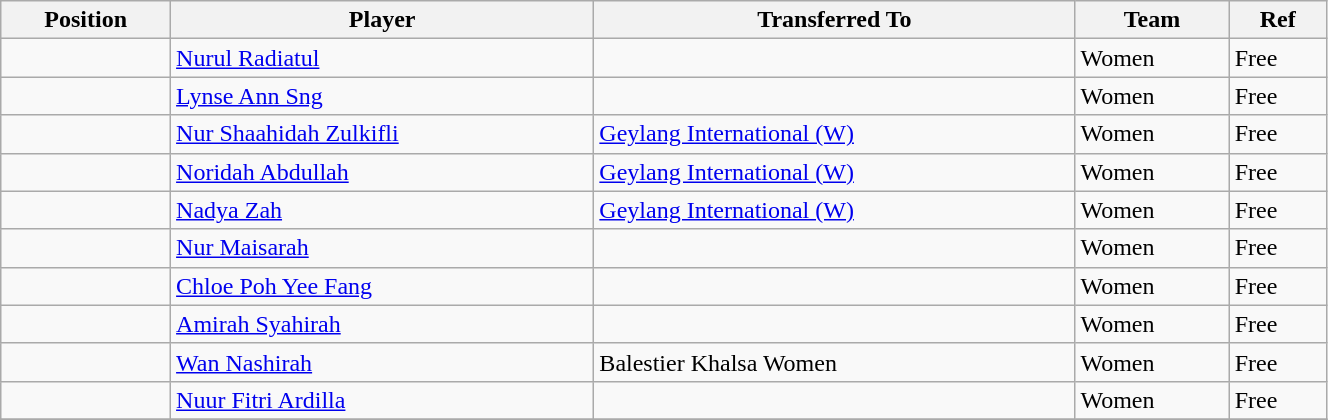<table class="wikitable sortable" style="width:70%; text-align:center; font-size:100%; text-align:left;">
<tr>
<th>Position</th>
<th>Player</th>
<th>Transferred To</th>
<th>Team</th>
<th>Ref</th>
</tr>
<tr>
<td></td>
<td> <a href='#'>Nurul Radiatul</a></td>
<td></td>
<td>Women</td>
<td>Free</td>
</tr>
<tr>
<td></td>
<td> <a href='#'>Lynse Ann Sng</a></td>
<td></td>
<td>Women</td>
<td>Free</td>
</tr>
<tr>
<td></td>
<td> <a href='#'>Nur Shaahidah Zulkifli</a></td>
<td> <a href='#'>Geylang International (W)</a></td>
<td>Women</td>
<td>Free</td>
</tr>
<tr>
<td></td>
<td> <a href='#'>Noridah Abdullah</a></td>
<td> <a href='#'>Geylang International (W)</a></td>
<td>Women</td>
<td>Free</td>
</tr>
<tr>
<td></td>
<td> <a href='#'>Nadya Zah</a></td>
<td> <a href='#'>Geylang International (W)</a></td>
<td>Women</td>
<td>Free</td>
</tr>
<tr>
<td></td>
<td> <a href='#'>Nur Maisarah</a></td>
<td></td>
<td>Women</td>
<td>Free</td>
</tr>
<tr>
<td></td>
<td> <a href='#'>Chloe Poh Yee Fang</a></td>
<td></td>
<td>Women</td>
<td>Free</td>
</tr>
<tr>
<td></td>
<td> <a href='#'>Amirah Syahirah</a></td>
<td></td>
<td>Women</td>
<td>Free</td>
</tr>
<tr>
<td></td>
<td> <a href='#'>Wan Nashirah</a></td>
<td> Balestier Khalsa Women</td>
<td>Women</td>
<td>Free</td>
</tr>
<tr>
<td></td>
<td> <a href='#'>Nuur Fitri Ardilla</a></td>
<td></td>
<td>Women</td>
<td>Free</td>
</tr>
<tr>
</tr>
</table>
